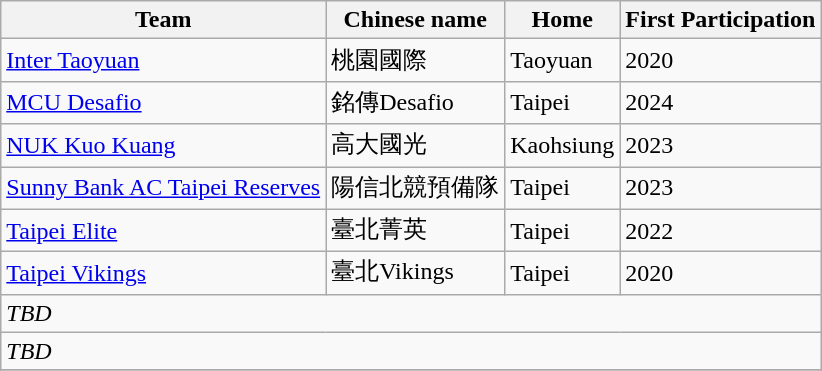<table class = "wikitable sortable">
<tr>
<th>Team</th>
<th>Chinese name</th>
<th>Home</th>
<th>First Participation</th>
</tr>
<tr>
<td><a href='#'>Inter Taoyuan</a></td>
<td>桃園國際</td>
<td>Taoyuan</td>
<td>2020</td>
</tr>
<tr>
<td><a href='#'>MCU Desafio</a></td>
<td>銘傳Desafio</td>
<td>Taipei</td>
<td>2024</td>
</tr>
<tr>
<td><a href='#'>NUK Kuo Kuang</a></td>
<td>高大國光</td>
<td>Kaohsiung</td>
<td>2023</td>
</tr>
<tr>
<td><a href='#'>Sunny Bank AC Taipei Reserves</a></td>
<td>陽信北競預備隊</td>
<td>Taipei</td>
<td>2023</td>
</tr>
<tr>
<td><a href='#'>Taipei Elite</a></td>
<td>臺北菁英</td>
<td>Taipei</td>
<td>2022</td>
</tr>
<tr>
<td><a href='#'>Taipei Vikings</a></td>
<td>臺北Vikings</td>
<td>Taipei</td>
<td>2020</td>
</tr>
<tr>
<td colspan="4"><em>TBD</em></td>
</tr>
<tr>
<td colspan="4"><em>TBD</em></td>
</tr>
<tr>
</tr>
</table>
